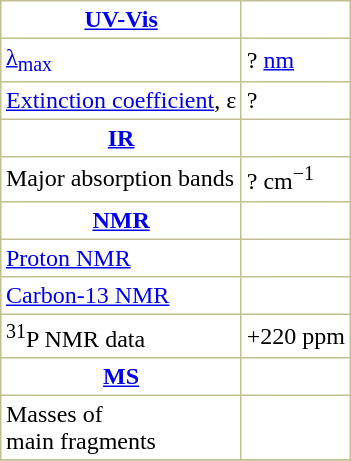<table border="1" cellspacing="0" cellpadding="3" style="margin: 0 0 0 0.5em; background: #FFFFFF; border-collapse: collapse; border-color: #C0C090;">
<tr>
<th><a href='#'>UV-Vis</a></th>
</tr>
<tr>
<td><a href='#'>λ<sub>max</sub></a></td>
<td>? <a href='#'>nm</a></td>
</tr>
<tr>
<td><a href='#'>Extinction coefficient</a>, ε</td>
<td>?</td>
</tr>
<tr>
<th><a href='#'>IR</a></th>
</tr>
<tr>
<td>Major absorption bands</td>
<td>? cm<sup>−1</sup></td>
</tr>
<tr>
<th><a href='#'>NMR</a></th>
</tr>
<tr>
<td><a href='#'>Proton NMR</a> </td>
<td> </td>
</tr>
<tr>
<td><a href='#'>Carbon-13 NMR</a> </td>
<td> </td>
</tr>
<tr>
<td><sup>31</sup>P NMR data </td>
<td>+220 ppm</td>
</tr>
<tr>
<th><a href='#'>MS</a></th>
</tr>
<tr>
<td>Masses of <br>main fragments</td>
<td>  </td>
</tr>
<tr>
</tr>
</table>
